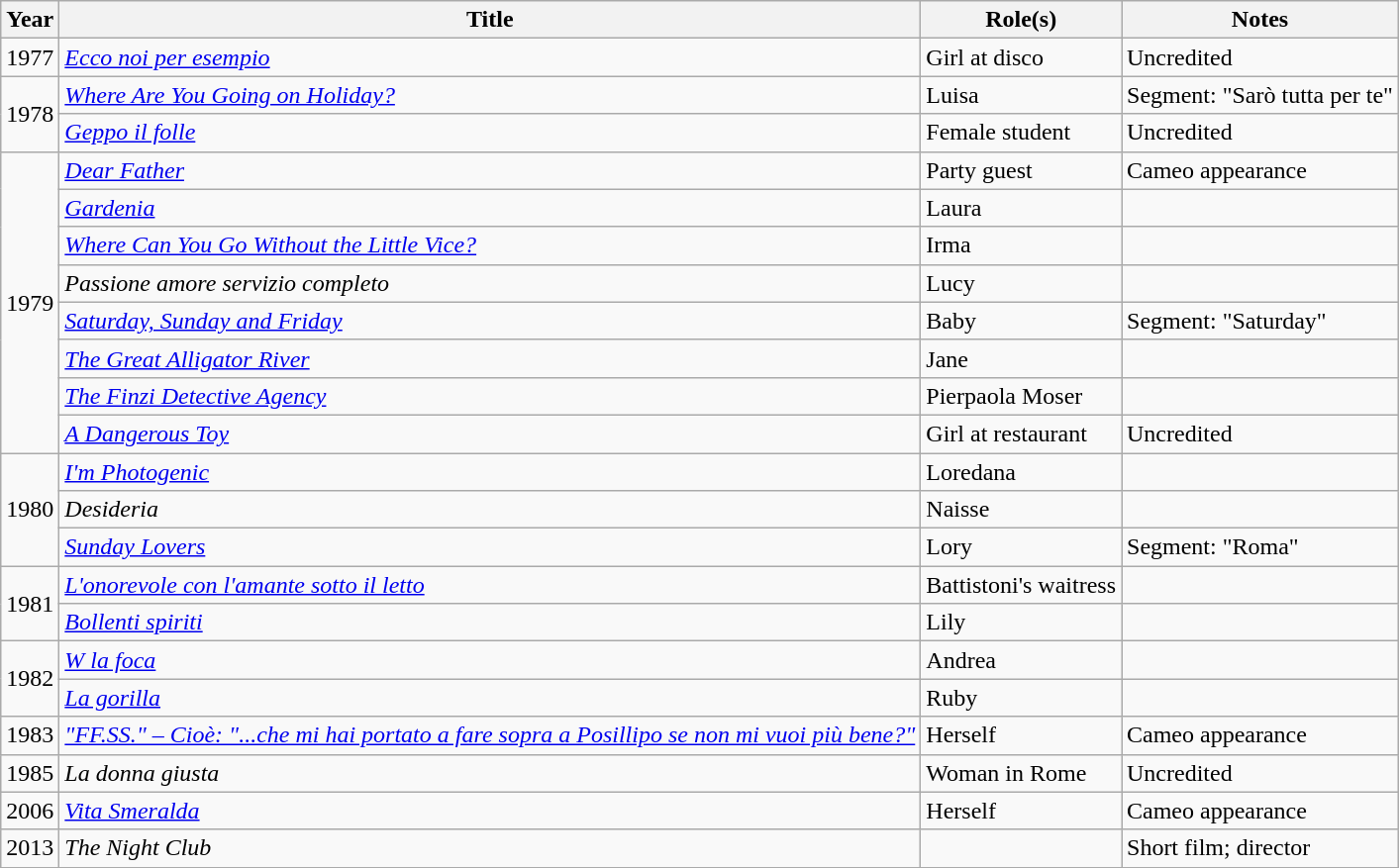<table class="wikitable plainrowheaders sortable">
<tr>
<th scope="col">Year</th>
<th scope="col">Title</th>
<th scope="col">Role(s)</th>
<th scope="col" class="unsortable">Notes</th>
</tr>
<tr>
<td>1977</td>
<td><em><a href='#'>Ecco noi per esempio</a></em></td>
<td>Girl at disco</td>
<td>Uncredited</td>
</tr>
<tr>
<td rowspan="2">1978</td>
<td><em><a href='#'>Where Are You Going on Holiday?</a></em></td>
<td>Luisa</td>
<td>Segment: "Sarò tutta per te"</td>
</tr>
<tr>
<td><em><a href='#'>Geppo il folle</a></em></td>
<td>Female student</td>
<td>Uncredited</td>
</tr>
<tr>
<td rowspan="8">1979</td>
<td><em><a href='#'>Dear Father</a></em></td>
<td>Party guest</td>
<td>Cameo appearance</td>
</tr>
<tr>
<td><em><a href='#'>Gardenia</a></em></td>
<td>Laura</td>
<td></td>
</tr>
<tr>
<td><em><a href='#'>Where Can You Go Without the Little Vice?</a></em></td>
<td>Irma</td>
<td></td>
</tr>
<tr>
<td><em>Passione amore servizio completo</em></td>
<td>Lucy</td>
<td></td>
</tr>
<tr>
<td><em><a href='#'>Saturday, Sunday and Friday</a></em></td>
<td>Baby</td>
<td>Segment: "Saturday"</td>
</tr>
<tr>
<td><em><a href='#'>The Great Alligator River</a></em></td>
<td>Jane</td>
<td></td>
</tr>
<tr>
<td><em><a href='#'>The Finzi Detective Agency</a></em></td>
<td>Pierpaola Moser</td>
<td></td>
</tr>
<tr>
<td><em><a href='#'>A Dangerous Toy</a></em></td>
<td>Girl at restaurant</td>
<td>Uncredited</td>
</tr>
<tr>
<td rowspan="3">1980</td>
<td><em><a href='#'>I'm Photogenic</a></em></td>
<td>Loredana</td>
<td></td>
</tr>
<tr>
<td><em>Desideria</em></td>
<td>Naisse</td>
<td></td>
</tr>
<tr>
<td><em><a href='#'>Sunday Lovers</a></em></td>
<td>Lory</td>
<td>Segment: "Roma"</td>
</tr>
<tr>
<td rowspan="2">1981</td>
<td><em><a href='#'>L'onorevole con l'amante sotto il letto</a></em></td>
<td>Battistoni's waitress</td>
<td></td>
</tr>
<tr>
<td><em><a href='#'>Bollenti spiriti</a></em></td>
<td>Lily</td>
<td></td>
</tr>
<tr>
<td rowspan="2">1982</td>
<td><em><a href='#'>W la foca</a></em></td>
<td>Andrea</td>
<td></td>
</tr>
<tr>
<td><em><a href='#'>La gorilla</a></em></td>
<td>Ruby</td>
<td></td>
</tr>
<tr>
<td>1983</td>
<td><em><a href='#'>"FF.SS." – Cioè: "...che mi hai portato a fare sopra a Posillipo se non mi vuoi più bene?"</a></em></td>
<td>Herself</td>
<td>Cameo appearance</td>
</tr>
<tr>
<td>1985</td>
<td><em>La donna giusta</em></td>
<td>Woman in Rome</td>
<td>Uncredited</td>
</tr>
<tr>
<td>2006</td>
<td><em><a href='#'>Vita Smeralda</a></em></td>
<td>Herself</td>
<td>Cameo appearance</td>
</tr>
<tr>
<td>2013</td>
<td><em>The Night Club</em></td>
<td></td>
<td>Short film; director</td>
</tr>
</table>
